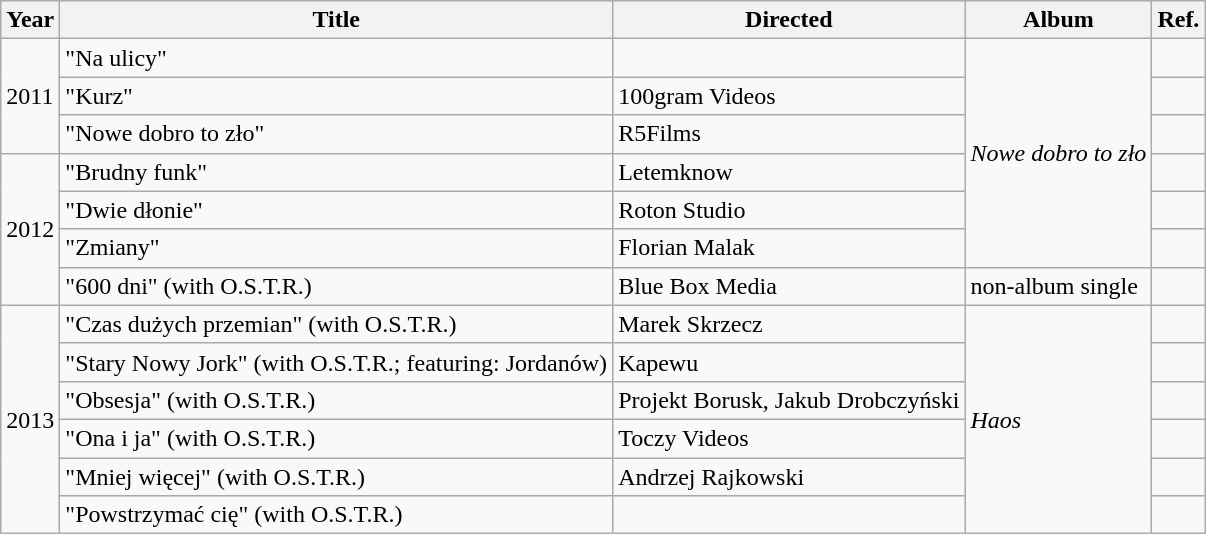<table class="wikitable" border="1">
<tr>
<th>Year</th>
<th>Title</th>
<th>Directed</th>
<th>Album</th>
<th>Ref.</th>
</tr>
<tr>
<td rowspan="3">2011</td>
<td>"Na ulicy"</td>
<td></td>
<td rowspan=6><em>Nowe dobro to zło</em></td>
<td></td>
</tr>
<tr>
<td>"Kurz"</td>
<td>100gram Videos</td>
<td></td>
</tr>
<tr>
<td>"Nowe dobro to zło"</td>
<td>R5Films</td>
<td></td>
</tr>
<tr>
<td rowspan="4">2012</td>
<td>"Brudny funk"</td>
<td>Letemknow</td>
<td></td>
</tr>
<tr>
<td>"Dwie dłonie"</td>
<td>Roton Studio</td>
<td></td>
</tr>
<tr>
<td>"Zmiany"</td>
<td>Florian Malak</td>
<td></td>
</tr>
<tr>
<td>"600 dni" (with O.S.T.R.)</td>
<td>Blue Box Media</td>
<td>non-album single</td>
<td></td>
</tr>
<tr>
<td rowspan=6>2013</td>
<td>"Czas dużych przemian" (with O.S.T.R.)</td>
<td>Marek Skrzecz</td>
<td rowspan=6><em>Haos</em></td>
<td></td>
</tr>
<tr>
<td>"Stary Nowy Jork" (with O.S.T.R.; featuring: Jordanów)</td>
<td>Kapewu</td>
<td></td>
</tr>
<tr>
<td>"Obsesja" (with O.S.T.R.)</td>
<td>Projekt Borusk, Jakub Drobczyński</td>
<td></td>
</tr>
<tr>
<td>"Ona i ja" (with O.S.T.R.)</td>
<td>Toczy Videos</td>
<td></td>
</tr>
<tr>
<td>"Mniej więcej" (with O.S.T.R.)</td>
<td>Andrzej Rajkowski</td>
<td></td>
</tr>
<tr>
<td>"Powstrzymać cię" (with O.S.T.R.)</td>
<td></td>
<td></td>
</tr>
</table>
